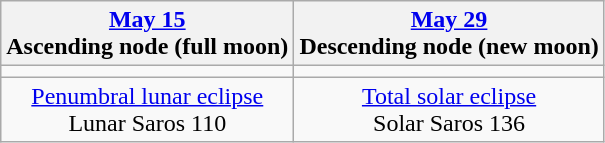<table class="wikitable">
<tr>
<th><a href='#'>May 15</a><br>Ascending node (full moon)</th>
<th><a href='#'>May 29</a><br>Descending node (new moon)</th>
</tr>
<tr>
<td></td>
<td></td>
</tr>
<tr align=center>
<td><a href='#'>Penumbral lunar eclipse</a><br>Lunar Saros 110</td>
<td><a href='#'>Total solar eclipse</a><br>Solar Saros 136</td>
</tr>
</table>
